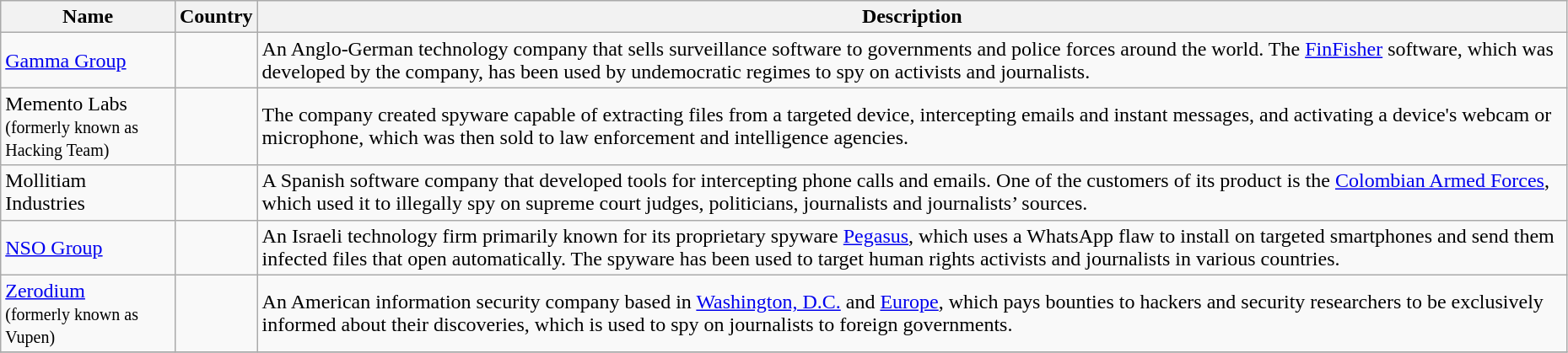<table class="wikitable sortable" width="98%">
<tr>
<th>Name</th>
<th>Country</th>
<th>Description</th>
</tr>
<tr>
<td><a href='#'>Gamma Group</a></td>
<td><br></td>
<td>An Anglo-German technology company that sells surveillance software to governments and police forces around the world. The <a href='#'>FinFisher</a> software, which was developed by the company, has been used by undemocratic regimes to spy on activists and journalists.</td>
</tr>
<tr>
<td>Memento Labs<br><small>(formerly known as Hacking Team)</small></td>
<td><br><br></td>
<td>The company created spyware capable of extracting files from a targeted device, intercepting emails and instant messages, and activating a device's webcam or microphone, which was then sold to law enforcement and intelligence agencies.</td>
</tr>
<tr>
<td>Mollitiam Industries</td>
<td></td>
<td>A Spanish software company that developed tools for intercepting phone calls and emails. One of the customers of its product is the <a href='#'>Colombian Armed Forces</a>, which used it to illegally spy on supreme court judges, politicians, journalists and journalists’ sources.</td>
</tr>
<tr>
<td><a href='#'>NSO Group</a></td>
<td></td>
<td>An Israeli technology firm primarily known for its proprietary spyware <a href='#'>Pegasus</a>, which uses a WhatsApp flaw to install on targeted smartphones and send them infected files that open automatically. The spyware has been used to target human rights activists and journalists in various countries.</td>
</tr>
<tr>
<td><a href='#'>Zerodium</a><br><small>(formerly known as Vupen)</small></td>
<td></td>
<td>An American information security company based in <a href='#'>Washington, D.C.</a> and <a href='#'>Europe</a>, which pays bounties to hackers and security researchers to be exclusively informed about their discoveries, which is used to spy on journalists to foreign governments.</td>
</tr>
<tr>
</tr>
</table>
